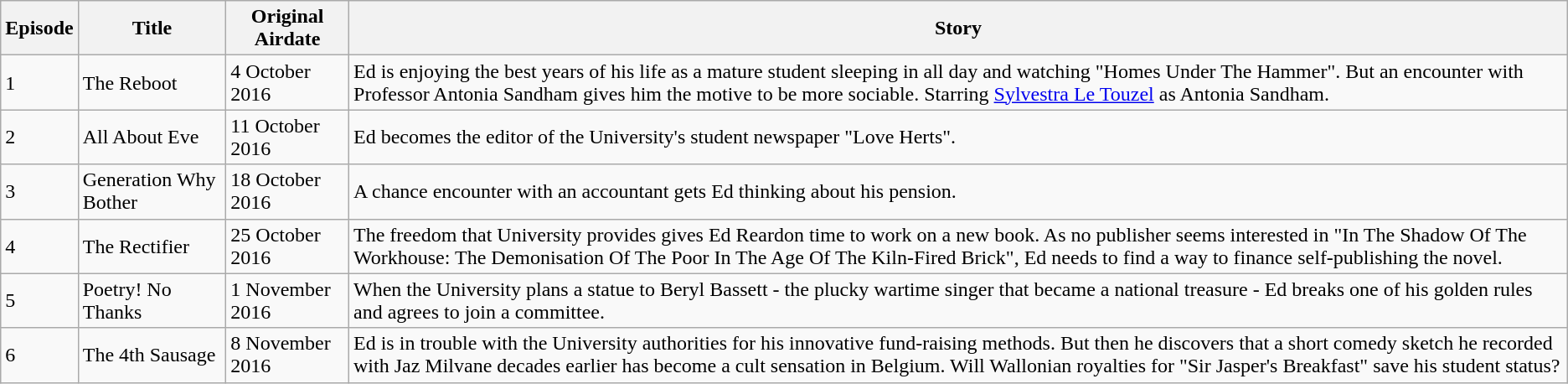<table class="wikitable">
<tr>
<th>Episode</th>
<th>Title</th>
<th>Original Airdate</th>
<th>Story</th>
</tr>
<tr --->
<td>1</td>
<td>The Reboot</td>
<td>4 October 2016</td>
<td>Ed is enjoying the best years of his life as a mature student sleeping in all day and watching "Homes Under The Hammer". But an encounter with Professor Antonia Sandham gives him the motive to be more sociable. Starring <a href='#'>Sylvestra Le Touzel</a> as Antonia Sandham.</td>
</tr>
<tr>
<td>2</td>
<td>All About Eve</td>
<td>11 October 2016</td>
<td>Ed becomes the editor of the University's student newspaper "Love Herts".</td>
</tr>
<tr>
<td>3</td>
<td>Generation Why Bother</td>
<td>18 October 2016</td>
<td>A chance encounter with an accountant gets Ed thinking about his pension.</td>
</tr>
<tr>
<td>4</td>
<td>The Rectifier</td>
<td>25 October 2016</td>
<td>The freedom that University provides gives Ed Reardon time to work on a new book. As no publisher seems interested in "In The Shadow Of The Workhouse: The Demonisation Of The Poor In The Age Of The Kiln-Fired Brick", Ed needs to find a way to finance self-publishing the novel.</td>
</tr>
<tr>
<td>5</td>
<td>Poetry! No Thanks</td>
<td>1 November 2016</td>
<td>When the University plans a statue to Beryl Bassett - the plucky wartime singer that became a national treasure - Ed breaks one of his golden rules and agrees to join a committee.</td>
</tr>
<tr>
<td>6</td>
<td>The 4th Sausage</td>
<td>8 November 2016</td>
<td>Ed is in trouble with the University authorities for his innovative fund-raising methods. But then he discovers that a short comedy sketch he recorded with Jaz Milvane decades earlier has become a cult sensation in Belgium. Will Wallonian royalties for "Sir Jasper's Breakfast" save his student status?</td>
</tr>
</table>
